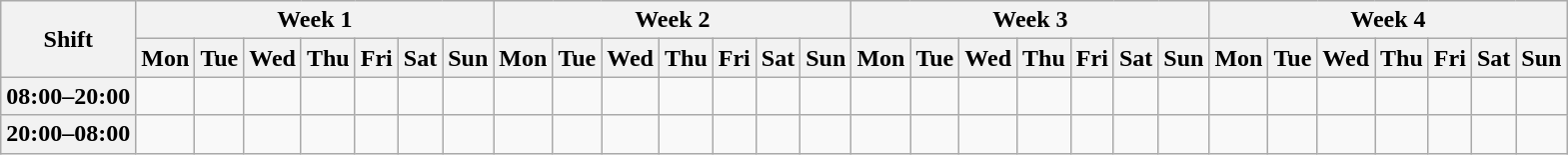<table class="wikitable">
<tr>
<th rowspan=2>Shift</th>
<th colspan=7>Week 1</th>
<th colspan=7>Week 2</th>
<th colspan=7>Week 3</th>
<th colspan=7>Week 4</th>
</tr>
<tr>
<th>Mon</th>
<th>Tue</th>
<th>Wed</th>
<th>Thu</th>
<th>Fri</th>
<th>Sat</th>
<th>Sun</th>
<th>Mon</th>
<th>Tue</th>
<th>Wed</th>
<th>Thu</th>
<th>Fri</th>
<th>Sat</th>
<th>Sun</th>
<th>Mon</th>
<th>Tue</th>
<th>Wed</th>
<th>Thu</th>
<th>Fri</th>
<th>Sat</th>
<th>Sun</th>
<th>Mon</th>
<th>Tue</th>
<th>Wed</th>
<th>Thu</th>
<th>Fri</th>
<th>Sat</th>
<th>Sun</th>
</tr>
<tr>
<th>08:00–20:00</th>
<td></td>
<td></td>
<td></td>
<td></td>
<td></td>
<td></td>
<td></td>
<td></td>
<td></td>
<td></td>
<td></td>
<td></td>
<td></td>
<td></td>
<td></td>
<td></td>
<td></td>
<td></td>
<td></td>
<td></td>
<td></td>
<td></td>
<td></td>
<td></td>
<td></td>
<td></td>
<td></td>
<td></td>
</tr>
<tr>
<th>20:00–08:00</th>
<td></td>
<td></td>
<td></td>
<td></td>
<td></td>
<td></td>
<td></td>
<td></td>
<td></td>
<td></td>
<td></td>
<td></td>
<td></td>
<td></td>
<td></td>
<td></td>
<td></td>
<td></td>
<td></td>
<td></td>
<td></td>
<td></td>
<td></td>
<td></td>
<td></td>
<td></td>
<td></td>
<td></td>
</tr>
</table>
